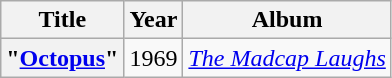<table class="wikitable plainrowheaders" style="text-align:center">
<tr>
<th scope="col">Title</th>
<th scope="col">Year</th>
<th scope="col">Album</th>
</tr>
<tr>
<th scope="row">"<a href='#'>Octopus</a>"</th>
<td>1969</td>
<td><em><a href='#'>The Madcap Laughs</a></em></td>
</tr>
</table>
